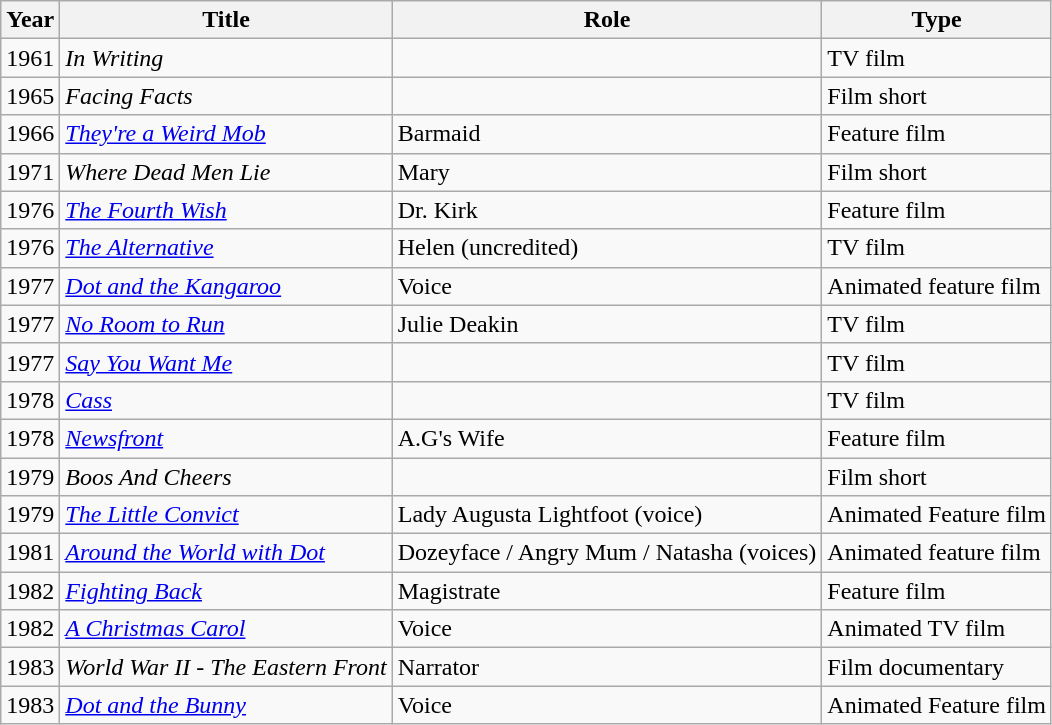<table class="wikitable">
<tr>
<th>Year</th>
<th>Title</th>
<th>Role</th>
<th>Type</th>
</tr>
<tr>
<td>1961</td>
<td><em>In Writing</em></td>
<td></td>
<td>TV film</td>
</tr>
<tr>
<td>1965</td>
<td><em>Facing Facts</em></td>
<td></td>
<td>Film short</td>
</tr>
<tr>
<td>1966</td>
<td><em><a href='#'>They're a Weird Mob</a></em></td>
<td>Barmaid</td>
<td>Feature film</td>
</tr>
<tr>
<td>1971</td>
<td><em>Where Dead Men Lie</em></td>
<td>Mary</td>
<td>Film short</td>
</tr>
<tr>
<td>1976</td>
<td><em><a href='#'>The Fourth Wish</a></em></td>
<td>Dr. Kirk</td>
<td>Feature film</td>
</tr>
<tr>
<td>1976</td>
<td><em><a href='#'>The Alternative</a></em></td>
<td>Helen (uncredited)</td>
<td>TV film</td>
</tr>
<tr>
<td>1977</td>
<td><em><a href='#'>Dot and the Kangaroo</a></em></td>
<td>Voice</td>
<td>Animated feature film</td>
</tr>
<tr>
<td>1977</td>
<td><em><a href='#'>No Room to Run</a></em></td>
<td>Julie Deakin</td>
<td>TV film</td>
</tr>
<tr>
<td>1977</td>
<td><em><a href='#'>Say You Want Me</a></em></td>
<td></td>
<td>TV film</td>
</tr>
<tr>
<td>1978</td>
<td><em><a href='#'>Cass</a></em></td>
<td></td>
<td>TV film</td>
</tr>
<tr>
<td>1978</td>
<td><em><a href='#'>Newsfront</a></em></td>
<td>A.G's Wife</td>
<td>Feature film</td>
</tr>
<tr>
<td>1979</td>
<td><em>Boos And Cheers</em></td>
<td></td>
<td>Film short</td>
</tr>
<tr>
<td>1979</td>
<td><em><a href='#'>The Little Convict</a></em></td>
<td>Lady Augusta Lightfoot (voice)</td>
<td>Animated Feature film</td>
</tr>
<tr>
<td>1981</td>
<td><em><a href='#'>Around the World with Dot</a></em></td>
<td>Dozeyface / Angry Mum / Natasha (voices)</td>
<td>Animated feature film</td>
</tr>
<tr>
<td>1982</td>
<td><em><a href='#'>Fighting Back</a></em></td>
<td>Magistrate</td>
<td>Feature film</td>
</tr>
<tr>
<td>1982</td>
<td><em><a href='#'>A Christmas Carol</a></em></td>
<td>Voice</td>
<td>Animated TV film</td>
</tr>
<tr>
<td>1983</td>
<td><em>World War II - The Eastern Front</em></td>
<td>Narrator</td>
<td>Film documentary</td>
</tr>
<tr>
<td>1983</td>
<td><em><a href='#'>Dot and the Bunny</a></em></td>
<td>Voice</td>
<td>Animated Feature film</td>
</tr>
</table>
